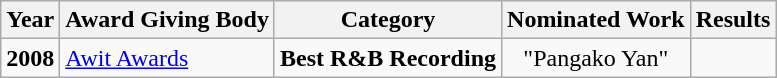<table class="wikitable">
<tr>
<th>Year</th>
<th>Award Giving Body</th>
<th>Category</th>
<th>Nominated Work</th>
<th>Results</th>
</tr>
<tr>
<td><strong>2008</strong></td>
<td><a href='#'>Awit Awards</a></td>
<td><strong>Best R&B Recording</strong></td>
<td align=center>"Pangako Yan"</td>
<td></td>
</tr>
</table>
